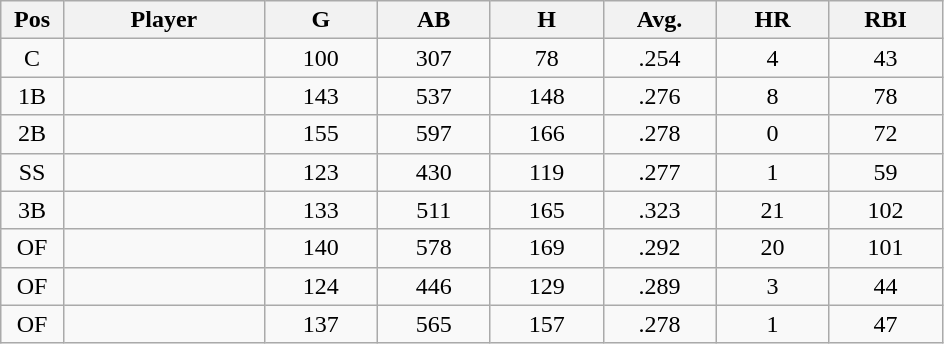<table class="wikitable sortable">
<tr>
<th bgcolor="#DDDDFF" width="5%">Pos</th>
<th bgcolor="#DDDDFF" width="16%">Player</th>
<th bgcolor="#DDDDFF" width="9%">G</th>
<th bgcolor="#DDDDFF" width="9%">AB</th>
<th bgcolor="#DDDDFF" width="9%">H</th>
<th bgcolor="#DDDDFF" width="9%">Avg.</th>
<th bgcolor="#DDDDFF" width="9%">HR</th>
<th bgcolor="#DDDDFF" width="9%">RBI</th>
</tr>
<tr align="center">
<td>C</td>
<td></td>
<td>100</td>
<td>307</td>
<td>78</td>
<td>.254</td>
<td>4</td>
<td>43</td>
</tr>
<tr align="center">
<td>1B</td>
<td></td>
<td>143</td>
<td>537</td>
<td>148</td>
<td>.276</td>
<td>8</td>
<td>78</td>
</tr>
<tr align="center">
<td>2B</td>
<td></td>
<td>155</td>
<td>597</td>
<td>166</td>
<td>.278</td>
<td>0</td>
<td>72</td>
</tr>
<tr align="center">
<td>SS</td>
<td></td>
<td>123</td>
<td>430</td>
<td>119</td>
<td>.277</td>
<td>1</td>
<td>59</td>
</tr>
<tr align="center">
<td>3B</td>
<td></td>
<td>133</td>
<td>511</td>
<td>165</td>
<td>.323</td>
<td>21</td>
<td>102</td>
</tr>
<tr align="center">
<td>OF</td>
<td></td>
<td>140</td>
<td>578</td>
<td>169</td>
<td>.292</td>
<td>20</td>
<td>101</td>
</tr>
<tr align="center">
<td>OF</td>
<td></td>
<td>124</td>
<td>446</td>
<td>129</td>
<td>.289</td>
<td>3</td>
<td>44</td>
</tr>
<tr align="center">
<td>OF</td>
<td></td>
<td>137</td>
<td>565</td>
<td>157</td>
<td>.278</td>
<td>1</td>
<td>47</td>
</tr>
</table>
